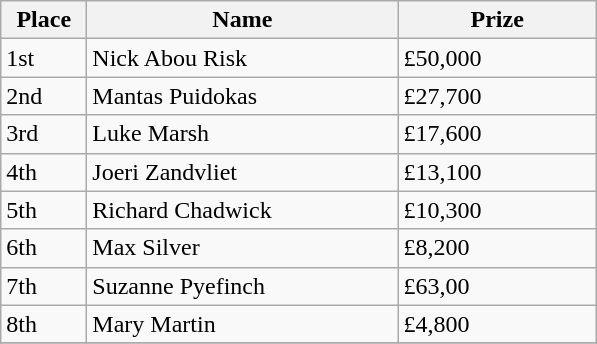<table class="wikitable">
<tr>
<th width="50">Place</th>
<th width="200">Name</th>
<th width="125">Prize</th>
</tr>
<tr>
<td>1st</td>
<td> Nick Abou Risk</td>
<td>£50,000</td>
</tr>
<tr>
<td>2nd</td>
<td> Mantas Puidokas</td>
<td>£27,700</td>
</tr>
<tr>
<td>3rd</td>
<td> Luke Marsh</td>
<td>£17,600</td>
</tr>
<tr>
<td>4th</td>
<td> Joeri Zandvliet</td>
<td>£13,100</td>
</tr>
<tr>
<td>5th</td>
<td> Richard Chadwick</td>
<td>£10,300</td>
</tr>
<tr>
<td>6th</td>
<td> Max Silver</td>
<td>£8,200</td>
</tr>
<tr>
<td>7th</td>
<td> Suzanne Pyefinch</td>
<td>£63,00</td>
</tr>
<tr>
<td>8th</td>
<td> Mary Martin</td>
<td>£4,800</td>
</tr>
<tr>
</tr>
</table>
